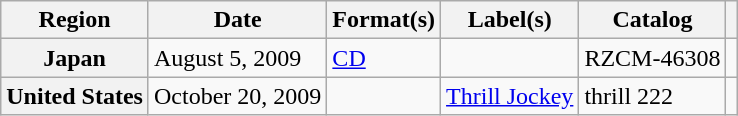<table class="wikitable plainrowheaders">
<tr>
<th scope="col">Region</th>
<th scope="col">Date</th>
<th scope="col">Format(s)</th>
<th scope="col">Label(s)</th>
<th scope="col">Catalog </th>
<th scope="col"></th>
</tr>
<tr>
<th scope="row">Japan</th>
<td>August 5, 2009</td>
<td><a href='#'>CD</a></td>
<td></td>
<td>RZCM-46308</td>
<td style="text-align:center;"></td>
</tr>
<tr>
<th scope="row">United States</th>
<td>October 20, 2009</td>
<td></td>
<td><a href='#'>Thrill Jockey</a></td>
<td>thrill 222</td>
<td style="text-align:center;"></td>
</tr>
</table>
